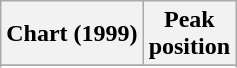<table class="wikitable sortable plainrowheaders">
<tr>
<th>Chart (1999)</th>
<th>Peak<br>position</th>
</tr>
<tr>
</tr>
<tr>
</tr>
<tr>
</tr>
<tr>
</tr>
<tr>
</tr>
<tr>
</tr>
<tr>
</tr>
<tr>
</tr>
</table>
